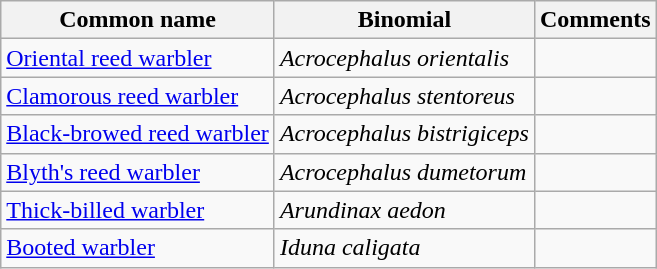<table class="wikitable">
<tr>
<th>Common name</th>
<th>Binomial</th>
<th>Comments</th>
</tr>
<tr>
<td><a href='#'>Oriental reed warbler</a></td>
<td><em>Acrocephalus orientalis</em></td>
<td></td>
</tr>
<tr>
<td><a href='#'>Clamorous reed warbler</a></td>
<td><em>Acrocephalus stentoreus</em></td>
<td></td>
</tr>
<tr>
<td><a href='#'>Black-browed reed warbler</a></td>
<td><em>Acrocephalus bistrigiceps</em></td>
<td></td>
</tr>
<tr>
<td><a href='#'>Blyth's reed warbler</a></td>
<td><em>Acrocephalus dumetorum</em></td>
<td></td>
</tr>
<tr>
<td><a href='#'>Thick-billed warbler</a></td>
<td><em>Arundinax aedon</em></td>
<td></td>
</tr>
<tr>
<td><a href='#'>Booted warbler</a></td>
<td><em>Iduna caligata</em></td>
<td></td>
</tr>
</table>
